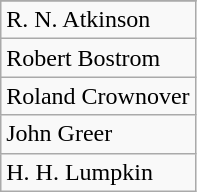<table class="wikitable">
<tr>
</tr>
<tr>
<td>R. N. Atkinson</td>
</tr>
<tr>
<td>Robert Bostrom</td>
</tr>
<tr>
<td>Roland Crownover</td>
</tr>
<tr>
<td>John Greer</td>
</tr>
<tr>
<td>H. H. Lumpkin</td>
</tr>
</table>
